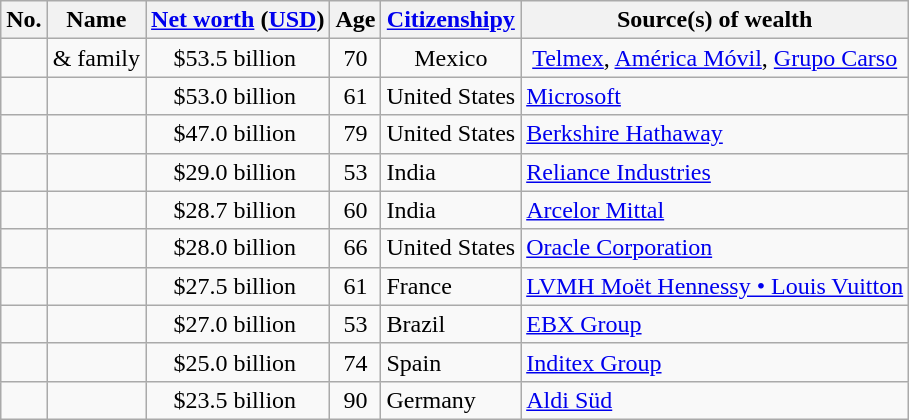<table class="wikitable sortable">
<tr>
<th>No.</th>
<th>Name</th>
<th><a href='#'>Net worth</a> (<a href='#'>USD</a>)</th>
<th>Age</th>
<th><a href='#'>Citizenshipy</a></th>
<th>Source(s) of wealth</th>
</tr>
<tr style="text-align:center;"|>
<td style="text-align:center;"> </td>
<td> & family</td>
<td style="text-align:center;">$53.5 billion </td>
<td style="text-align:center;">70</td>
<td>Mexico</td>
<td><a href='#'>Telmex</a>, <a href='#'>América Móvil</a>, <a href='#'>Grupo Carso</a></td>
</tr>
<tr>
<td style="text-align:center;"> </td>
<td></td>
<td style="text-align:center;">$53.0 billion </td>
<td style="text-align:center;">61</td>
<td>United States</td>
<td><a href='#'>Microsoft</a></td>
</tr>
<tr>
<td style="text-align:center;"> </td>
<td></td>
<td style="text-align:center;">$47.0 billion </td>
<td style="text-align:center;">79</td>
<td>United States</td>
<td><a href='#'>Berkshire Hathaway</a></td>
</tr>
<tr>
<td style="text-align:center;"> </td>
<td></td>
<td style="text-align:center;">$29.0 billion </td>
<td style="text-align:center;">53</td>
<td>India</td>
<td><a href='#'>Reliance Industries</a></td>
</tr>
<tr>
<td style="text-align:center;"> </td>
<td></td>
<td style="text-align:center;">$28.7 billion </td>
<td style="text-align:center;">60</td>
<td>India</td>
<td><a href='#'>Arcelor Mittal</a></td>
</tr>
<tr>
<td style="text-align:center;"> </td>
<td></td>
<td style="text-align:center;">$28.0 billion </td>
<td style="text-align:center;">66</td>
<td>United States</td>
<td><a href='#'>Oracle Corporation</a></td>
</tr>
<tr>
<td style="text-align:center;"> </td>
<td></td>
<td style="text-align:center;">$27.5 billion </td>
<td style="text-align:center;">61</td>
<td>France</td>
<td><a href='#'>LVMH Moët Hennessy • Louis Vuitton</a></td>
</tr>
<tr>
<td style="text-align:center;"> </td>
<td></td>
<td style="text-align:center;">$27.0 billion </td>
<td style="text-align:center;">53</td>
<td>Brazil</td>
<td><a href='#'>EBX Group</a></td>
</tr>
<tr>
<td style="text-align:center;"> </td>
<td></td>
<td style="text-align:center;">$25.0 billion </td>
<td style="text-align:center;">74</td>
<td>Spain</td>
<td><a href='#'>Inditex Group</a></td>
</tr>
<tr>
<td style="text-align:center;"> </td>
<td></td>
<td style="text-align:center;">$23.5 billion </td>
<td style="text-align:center;">90</td>
<td>Germany</td>
<td><a href='#'>Aldi Süd</a></td>
</tr>
</table>
